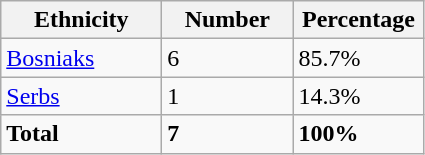<table class="wikitable">
<tr>
<th width="100px">Ethnicity</th>
<th width="80px">Number</th>
<th width="80px">Percentage</th>
</tr>
<tr>
<td><a href='#'>Bosniaks</a></td>
<td>6</td>
<td>85.7%</td>
</tr>
<tr>
<td><a href='#'>Serbs</a></td>
<td>1</td>
<td>14.3%</td>
</tr>
<tr>
<td><strong>Total</strong></td>
<td><strong>7</strong></td>
<td><strong>100%</strong></td>
</tr>
</table>
